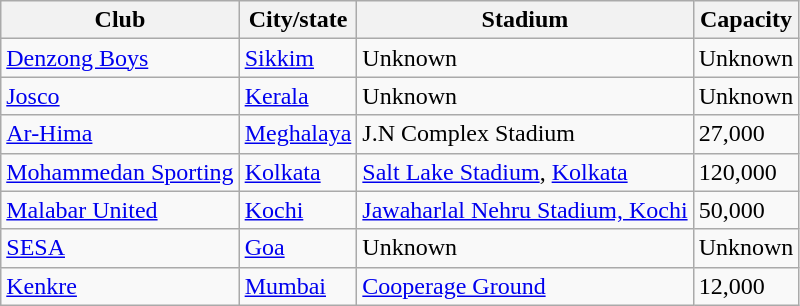<table class="wikitable sortable">
<tr>
<th>Club</th>
<th>City/state</th>
<th>Stadium</th>
<th>Capacity</th>
</tr>
<tr>
<td><a href='#'>Denzong Boys</a></td>
<td><a href='#'>Sikkim</a></td>
<td>Unknown</td>
<td>Unknown</td>
</tr>
<tr>
<td><a href='#'>Josco</a></td>
<td><a href='#'>Kerala</a></td>
<td>Unknown</td>
<td>Unknown</td>
</tr>
<tr>
<td><a href='#'>Ar-Hima</a></td>
<td><a href='#'>Meghalaya</a></td>
<td>J.N Complex Stadium</td>
<td>27,000</td>
</tr>
<tr>
<td><a href='#'>Mohammedan Sporting</a></td>
<td><a href='#'>Kolkata</a></td>
<td><a href='#'>Salt Lake Stadium</a>, <a href='#'>Kolkata</a></td>
<td>120,000</td>
</tr>
<tr>
<td><a href='#'>Malabar United</a></td>
<td><a href='#'>Kochi</a></td>
<td><a href='#'>Jawaharlal Nehru Stadium, Kochi</a></td>
<td>50,000</td>
</tr>
<tr>
<td><a href='#'>SESA</a></td>
<td><a href='#'>Goa</a></td>
<td>Unknown</td>
<td>Unknown</td>
</tr>
<tr>
<td><a href='#'>Kenkre</a></td>
<td><a href='#'>Mumbai</a></td>
<td><a href='#'>Cooperage Ground</a></td>
<td>12,000</td>
</tr>
</table>
